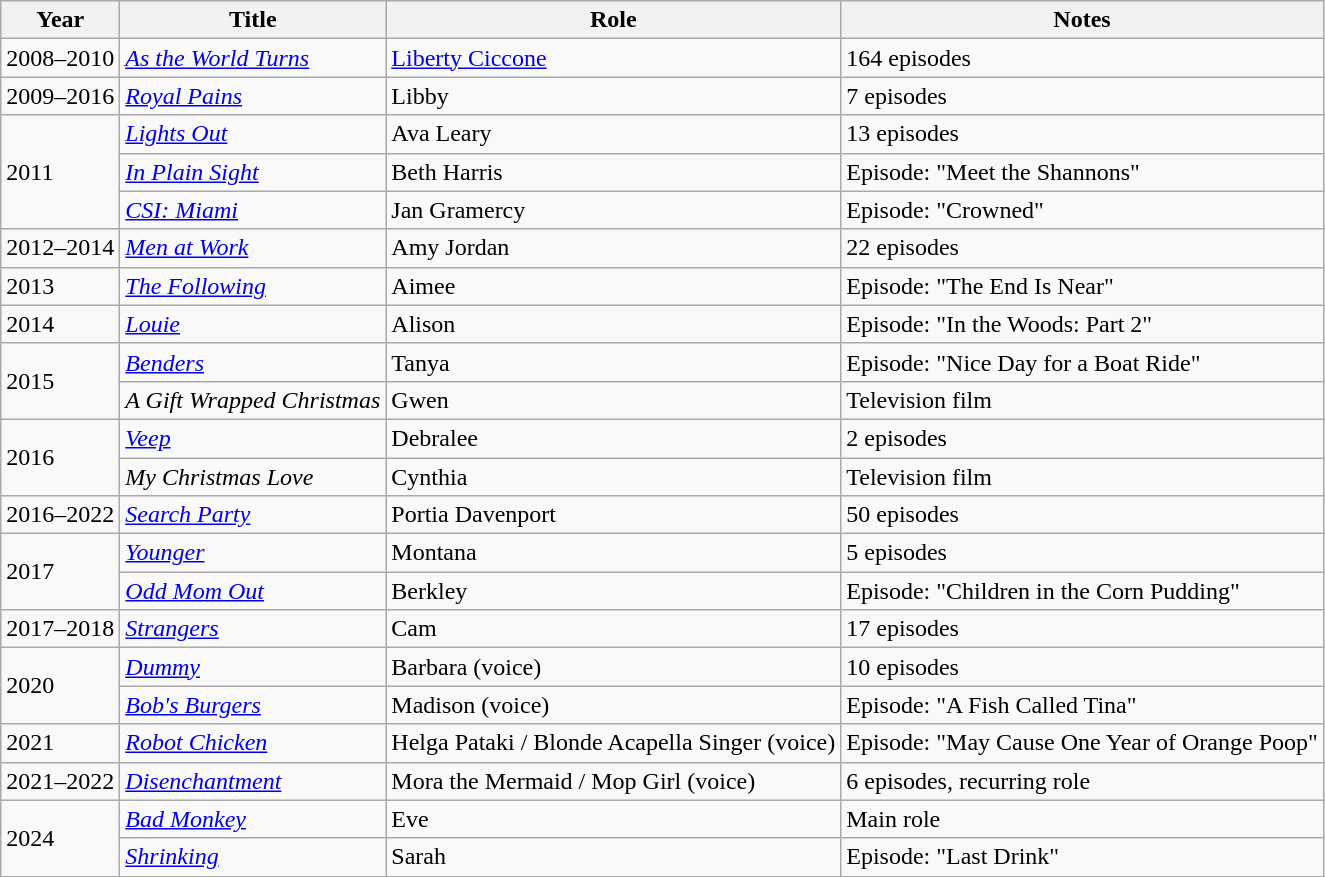<table class="wikitable sortable">
<tr>
<th>Year</th>
<th>Title</th>
<th>Role</th>
<th class="unsortable">Notes</th>
</tr>
<tr>
<td>2008–2010</td>
<td><em><a href='#'>As the World Turns</a></em></td>
<td><a href='#'>Liberty Ciccone</a></td>
<td>164 episodes</td>
</tr>
<tr>
<td>2009–2016</td>
<td><em><a href='#'>Royal Pains</a></em></td>
<td>Libby</td>
<td>7 episodes</td>
</tr>
<tr>
<td rowspan="3">2011</td>
<td><em><a href='#'>Lights Out</a></em></td>
<td>Ava Leary</td>
<td>13 episodes</td>
</tr>
<tr>
<td><em><a href='#'>In Plain Sight</a></em></td>
<td>Beth Harris</td>
<td>Episode: "Meet the Shannons"</td>
</tr>
<tr>
<td><em><a href='#'>CSI: Miami</a></em></td>
<td>Jan Gramercy</td>
<td>Episode: "Crowned"</td>
</tr>
<tr>
<td>2012–2014</td>
<td><em><a href='#'>Men at Work</a></em></td>
<td>Amy Jordan</td>
<td>22 episodes</td>
</tr>
<tr>
<td>2013</td>
<td><em><a href='#'>The Following</a></em></td>
<td>Aimee</td>
<td>Episode: "The End Is Near"</td>
</tr>
<tr>
<td>2014</td>
<td><em><a href='#'>Louie</a></em></td>
<td>Alison</td>
<td>Episode: "In the Woods: Part 2"</td>
</tr>
<tr>
<td rowspan="2">2015</td>
<td><em><a href='#'>Benders</a></em></td>
<td>Tanya</td>
<td>Episode: "Nice Day for a Boat Ride"</td>
</tr>
<tr>
<td><em>A Gift Wrapped Christmas</em></td>
<td>Gwen</td>
<td>Television film</td>
</tr>
<tr>
<td rowspan="2">2016</td>
<td><em><a href='#'>Veep</a></em></td>
<td>Debralee</td>
<td>2 episodes</td>
</tr>
<tr>
<td><em>My Christmas Love</em></td>
<td>Cynthia</td>
<td>Television film</td>
</tr>
<tr>
<td>2016–2022</td>
<td><em><a href='#'>Search Party</a></em></td>
<td>Portia Davenport</td>
<td>50 episodes</td>
</tr>
<tr>
<td rowspan="2">2017</td>
<td><em><a href='#'>Younger</a></em></td>
<td>Montana</td>
<td>5 episodes</td>
</tr>
<tr>
<td><em><a href='#'>Odd Mom Out</a></em></td>
<td>Berkley</td>
<td>Episode: "Children in the Corn Pudding"</td>
</tr>
<tr>
<td>2017–2018</td>
<td><em><a href='#'>Strangers</a></em></td>
<td>Cam</td>
<td>17 episodes</td>
</tr>
<tr>
<td rowspan="2">2020</td>
<td><em><a href='#'>Dummy</a></em></td>
<td>Barbara (voice)</td>
<td>10 episodes</td>
</tr>
<tr>
<td><em><a href='#'>Bob's Burgers</a></em></td>
<td>Madison (voice)</td>
<td>Episode: "A Fish Called Tina"</td>
</tr>
<tr>
<td>2021</td>
<td><em><a href='#'>Robot Chicken</a></em></td>
<td>Helga Pataki / Blonde Acapella Singer (voice)</td>
<td>Episode: "May Cause One Year of Orange Poop"</td>
</tr>
<tr>
<td>2021–2022</td>
<td><em><a href='#'>Disenchantment</a></em></td>
<td>Mora the Mermaid / Mop Girl (voice)</td>
<td>6 episodes, recurring role</td>
</tr>
<tr>
<td rowspan="2">2024</td>
<td><em><a href='#'>Bad Monkey</a></em></td>
<td>Eve</td>
<td>Main role</td>
</tr>
<tr>
<td><em><a href='#'>Shrinking</a></em></td>
<td>Sarah</td>
<td>Episode: "Last Drink"</td>
</tr>
</table>
